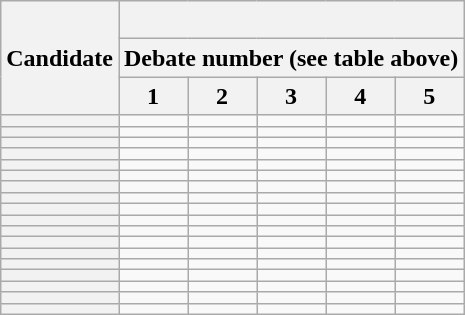<table class="wikitable sortable">
<tr>
<th rowspan="3">Candidate</th>
<th colspan="5" style="color:black; vertical-align:top; text-align:center;" class="table-no"><br>
</th>
</tr>
<tr>
<th colspan="5" style="color:black; vertical-align:top; text-align:center;" class="table-no">Debate number (see table above)</th>
</tr>
<tr>
<th>1</th>
<th>2</th>
<th>3</th>
<th>4</th>
<th>5</th>
</tr>
<tr>
<th style="white-space:nowrap; text-align:left;"></th>
<td></td>
<td></td>
<td></td>
<td></td>
<td></td>
</tr>
<tr>
<th style="white-space:nowrap; text-align:left;"></th>
<td></td>
<td></td>
<td></td>
<td></td>
<td></td>
</tr>
<tr>
<th style="white-space:nowrap; text-align:left;"></th>
<td></td>
<td></td>
<td></td>
<td></td>
<td></td>
</tr>
<tr>
<th style="white-space:nowrap; text-align:left;"></th>
<td></td>
<td></td>
<td></td>
<td></td>
<td></td>
</tr>
<tr>
<th style="white-space:nowrap; text-align:left;"></th>
<td></td>
<td></td>
<td></td>
<td></td>
<td></td>
</tr>
<tr>
<th style="white-space:nowrap; text-align:left;"></th>
<td></td>
<td></td>
<td></td>
<td></td>
<td></td>
</tr>
<tr>
<th style="white-space:nowrap; text-align:left;"></th>
<td></td>
<td></td>
<td></td>
<td></td>
<td></td>
</tr>
<tr>
<th style="white-space:nowrap; text-align:left;"></th>
<td></td>
<td></td>
<td></td>
<td></td>
<td></td>
</tr>
<tr>
<th style="white-space:nowrap; text-align:left;"></th>
<td></td>
<td></td>
<td></td>
<td></td>
<td></td>
</tr>
<tr>
<th style="white-space:nowrap; text-align:left;"></th>
<td></td>
<td></td>
<td></td>
<td></td>
<td></td>
</tr>
<tr>
<th style="white-space:nowrap; text-align:left;"></th>
<td></td>
<td></td>
<td></td>
<td></td>
<td></td>
</tr>
<tr>
<th style="white-space:nowrap; text-align:left;"></th>
<td></td>
<td></td>
<td></td>
<td></td>
<td></td>
</tr>
<tr>
<th style="white-space:nowrap; text-align:left;"></th>
<td></td>
<td></td>
<td></td>
<td></td>
<td></td>
</tr>
<tr>
<th style="white-space:nowrap; text-align:left;"></th>
<td></td>
<td></td>
<td></td>
<td></td>
<td></td>
</tr>
<tr>
<th style="white-space:nowrap; text-align:left;"></th>
<td></td>
<td></td>
<td></td>
<td></td>
<td></td>
</tr>
<tr>
<th style="white-space:nowrap; text-align:left;"></th>
<td></td>
<td></td>
<td></td>
<td></td>
<td></td>
</tr>
<tr>
<th style="white-space:nowrap; text-align:left;"></th>
<td></td>
<td></td>
<td></td>
<td></td>
<td></td>
</tr>
<tr>
<th style="white-space:nowrap; text-align:left;"></th>
<td></td>
<td></td>
<td></td>
<td></td>
<td></td>
</tr>
</table>
